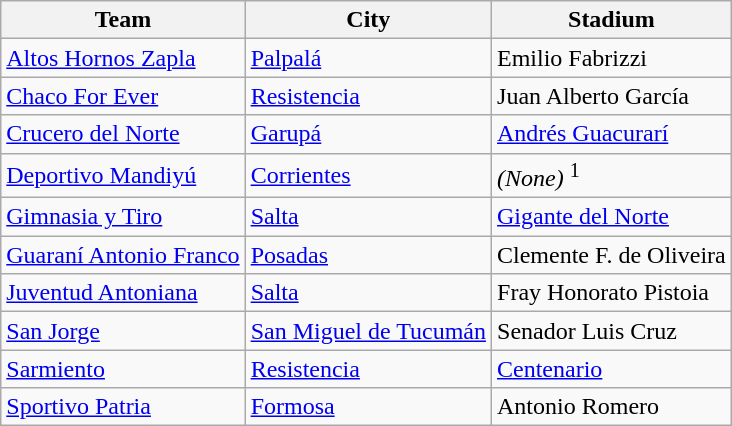<table class="wikitable sortable">
<tr>
<th>Team</th>
<th>City</th>
<th>Stadium</th>
</tr>
<tr>
<td> <a href='#'>Altos Hornos Zapla</a></td>
<td><a href='#'>Palpalá</a></td>
<td>Emilio Fabrizzi</td>
</tr>
<tr>
<td> <a href='#'>Chaco For Ever</a></td>
<td><a href='#'>Resistencia</a></td>
<td>Juan Alberto García</td>
</tr>
<tr>
<td> <a href='#'>Crucero del Norte</a></td>
<td><a href='#'>Garupá</a></td>
<td><a href='#'>Andrés Guacurarí</a></td>
</tr>
<tr>
<td> <a href='#'>Deportivo Mandiyú</a></td>
<td><a href='#'>Corrientes</a></td>
<td><em>(None)</em> <sup>1</sup></td>
</tr>
<tr>
<td> <a href='#'>Gimnasia y Tiro</a></td>
<td><a href='#'>Salta</a></td>
<td><a href='#'>Gigante del Norte</a></td>
</tr>
<tr>
<td> <a href='#'>Guaraní Antonio Franco</a></td>
<td><a href='#'>Posadas</a></td>
<td>Clemente F. de Oliveira</td>
</tr>
<tr>
<td> <a href='#'>Juventud Antoniana</a></td>
<td><a href='#'>Salta</a></td>
<td>Fray Honorato Pistoia</td>
</tr>
<tr>
<td> <a href='#'>San Jorge</a></td>
<td><a href='#'>San Miguel de Tucumán</a></td>
<td>Senador Luis Cruz</td>
</tr>
<tr>
<td> <a href='#'>Sarmiento</a></td>
<td><a href='#'>Resistencia</a></td>
<td><a href='#'>Centenario</a></td>
</tr>
<tr>
<td> <a href='#'>Sportivo Patria</a></td>
<td><a href='#'>Formosa</a></td>
<td>Antonio Romero</td>
</tr>
</table>
